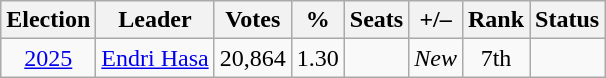<table class="wikitable" style="text-align:center">
<tr>
<th>Election</th>
<th>Leader</th>
<th>Votes</th>
<th>%</th>
<th>Seats</th>
<th>+/–</th>
<th>Rank</th>
<th>Status</th>
</tr>
<tr>
<td><a href='#'>2025</a></td>
<td rowspan="8"><a href='#'>Endri Hasa</a></td>
<td>20,864</td>
<td>1.30</td>
<td></td>
<td><em>New</em></td>
<td>7th</td>
<td></td>
</tr>
</table>
